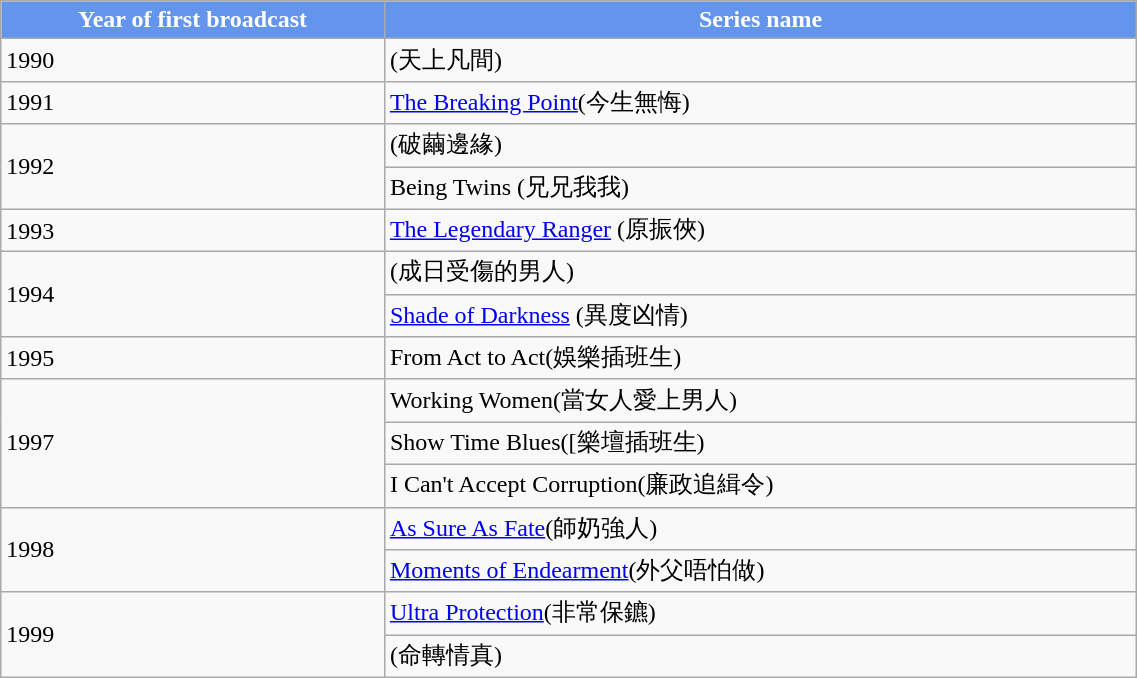<table class="wikitable" width="60%">
<tr style="background:cornflowerblue; color:white" align=center>
<td style="width:7%"><strong>Year of first broadcast</strong></td>
<td style="width:15%"><strong>Series name</strong></td>
</tr>
<tr>
<td>1990</td>
<td>(天上凡間)</td>
</tr>
<tr>
<td>1991</td>
<td><a href='#'>The Breaking Point</a>(今生無悔)</td>
</tr>
<tr>
<td rowspan="2">1992</td>
<td>(破繭邊緣)</td>
</tr>
<tr>
<td>Being Twins (兄兄我我)</td>
</tr>
<tr>
<td>1993</td>
<td><a href='#'>The Legendary Ranger</a> (原振俠)</td>
</tr>
<tr>
<td rowspan="2">1994</td>
<td>(成日受傷的男人)</td>
</tr>
<tr>
<td><a href='#'>Shade of Darkness</a> (異度凶情)</td>
</tr>
<tr>
<td>1995</td>
<td>From Act to Act(娛樂插班生)</td>
</tr>
<tr>
<td rowspan="3">1997</td>
<td>Working Women(當女人愛上男人)</td>
</tr>
<tr>
<td>Show Time Blues([樂壇插班生)</td>
</tr>
<tr>
<td>I Can't Accept Corruption(廉政追緝令)</td>
</tr>
<tr>
<td rowspan="2">1998</td>
<td><a href='#'>As Sure As Fate</a>(師奶強人)</td>
</tr>
<tr>
<td><a href='#'>Moments of Endearment</a>(外父唔怕做)</td>
</tr>
<tr>
<td rowspan="2">1999</td>
<td><a href='#'>Ultra Protection</a>(非常保鑣)</td>
</tr>
<tr>
<td>(命轉情真)</td>
</tr>
</table>
